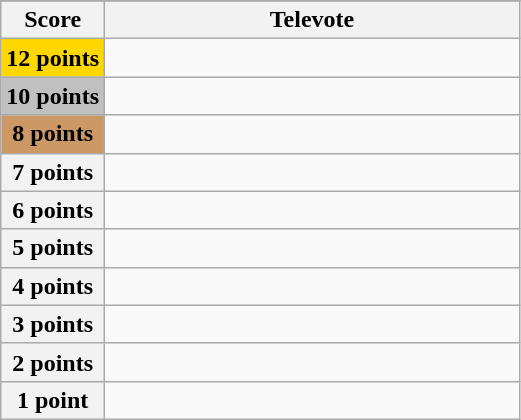<table class="wikitable">
<tr>
</tr>
<tr>
<th scope="col" width="20%">Score</th>
<th scope="col" width="80%">Televote</th>
</tr>
<tr>
<th scope="row" style="Background:gold">12 points</th>
<td></td>
</tr>
<tr>
<th scope="row" style="background:silver">10 points</th>
<td></td>
</tr>
<tr>
<th scope="row" style="background:#CC9966">8 points</th>
<td></td>
</tr>
<tr>
<th scope="row">7 points</th>
<td></td>
</tr>
<tr>
<th scope="row">6 points</th>
<td></td>
</tr>
<tr>
<th scope="row">5 points</th>
<td></td>
</tr>
<tr>
<th scope="row">4 points</th>
<td></td>
</tr>
<tr>
<th scope="row">3 points</th>
<td></td>
</tr>
<tr>
<th scope="row">2 points</th>
<td></td>
</tr>
<tr>
<th scope="row">1 point</th>
<td></td>
</tr>
</table>
